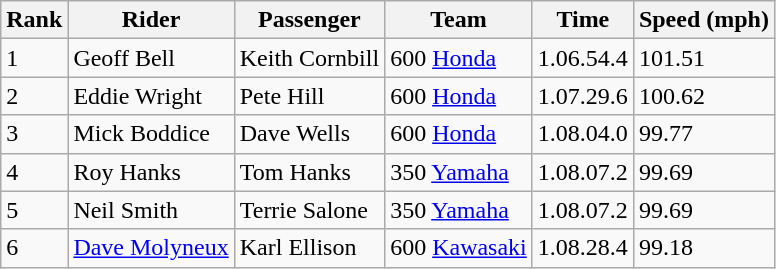<table class="wikitable">
<tr>
<th>Rank</th>
<th>Rider</th>
<th>Passenger</th>
<th>Team</th>
<th>Time</th>
<th>Speed (mph)</th>
</tr>
<tr>
<td>1</td>
<td> Geoff Bell</td>
<td>Keith Cornbill</td>
<td>600 <a href='#'>Honda</a></td>
<td>1.06.54.4</td>
<td>101.51</td>
</tr>
<tr>
<td>2</td>
<td> Eddie Wright</td>
<td>Pete Hill</td>
<td>600 <a href='#'>Honda</a></td>
<td>1.07.29.6</td>
<td>100.62</td>
</tr>
<tr>
<td>3</td>
<td> Mick Boddice</td>
<td>Dave Wells</td>
<td>600 <a href='#'>Honda</a></td>
<td>1.08.04.0</td>
<td>99.77</td>
</tr>
<tr>
<td>4</td>
<td> Roy Hanks</td>
<td>Tom Hanks</td>
<td>350 <a href='#'>Yamaha</a></td>
<td>1.08.07.2</td>
<td>99.69</td>
</tr>
<tr>
<td>5</td>
<td>Neil Smith</td>
<td>Terrie Salone</td>
<td>350 <a href='#'>Yamaha</a></td>
<td>1.08.07.2</td>
<td>99.69</td>
</tr>
<tr>
<td>6</td>
<td> <a href='#'>Dave Molyneux</a></td>
<td>Karl Ellison</td>
<td>600 <a href='#'>Kawasaki</a></td>
<td>1.08.28.4</td>
<td>99.18</td>
</tr>
</table>
